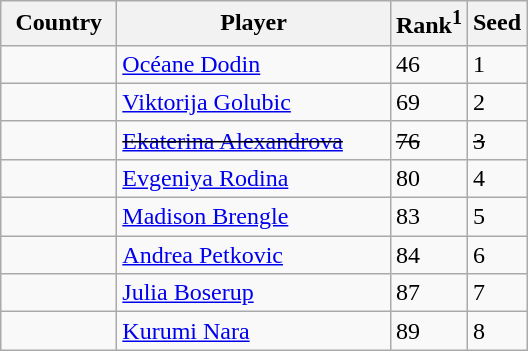<table class="sortable wikitable">
<tr>
<th width="70">Country</th>
<th width="175">Player</th>
<th>Rank<sup>1</sup></th>
<th>Seed</th>
</tr>
<tr>
<td></td>
<td><a href='#'>Océane Dodin</a></td>
<td>46</td>
<td>1</td>
</tr>
<tr>
<td></td>
<td><a href='#'>Viktorija Golubic</a></td>
<td>69</td>
<td>2</td>
</tr>
<tr>
<td><s></s></td>
<td><s><a href='#'>Ekaterina Alexandrova</a></s></td>
<td><s>76</s></td>
<td><s>3</s></td>
</tr>
<tr>
<td></td>
<td><a href='#'>Evgeniya Rodina</a></td>
<td>80</td>
<td>4</td>
</tr>
<tr>
<td></td>
<td><a href='#'>Madison Brengle</a></td>
<td>83</td>
<td>5</td>
</tr>
<tr>
<td></td>
<td><a href='#'>Andrea Petkovic</a></td>
<td>84</td>
<td>6</td>
</tr>
<tr>
<td></td>
<td><a href='#'>Julia Boserup</a></td>
<td>87</td>
<td>7</td>
</tr>
<tr>
<td></td>
<td><a href='#'>Kurumi Nara</a></td>
<td>89</td>
<td>8</td>
</tr>
</table>
